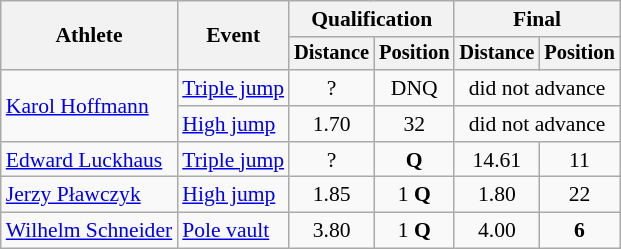<table class=wikitable style="font-size:90%">
<tr>
<th rowspan="2">Athlete</th>
<th rowspan="2">Event</th>
<th colspan="2">Qualification</th>
<th colspan="2">Final</th>
</tr>
<tr style="font-size:95%">
<th>Distance</th>
<th>Position</th>
<th>Distance</th>
<th>Position</th>
</tr>
<tr align=center>
<td align=left rowspan="2"><a href='#'>Karol Hoffmann</a></td>
<td align=left><a href='#'>Triple jump</a></td>
<td>?</td>
<td>DNQ</td>
<td colspan=2>did not advance</td>
</tr>
<tr align=center>
<td align=left><a href='#'>High jump</a></td>
<td>1.70</td>
<td>32</td>
<td colspan=2>did not advance</td>
</tr>
<tr align=center>
<td align=left><a href='#'>Edward Luckhaus</a></td>
<td align=left><a href='#'>Triple jump</a></td>
<td>?</td>
<td><strong>Q</strong></td>
<td>14.61</td>
<td>11</td>
</tr>
<tr align=center>
<td align=left><a href='#'>Jerzy Pławczyk</a></td>
<td align=left><a href='#'>High jump</a></td>
<td>1.85</td>
<td>1 <strong>Q</strong></td>
<td>1.80</td>
<td>22</td>
</tr>
<tr align=center>
<td align=left><a href='#'>Wilhelm Schneider</a></td>
<td align=left><a href='#'>Pole vault</a></td>
<td>3.80</td>
<td>1 <strong>Q</strong></td>
<td>4.00</td>
<td><strong>6</strong></td>
</tr>
</table>
